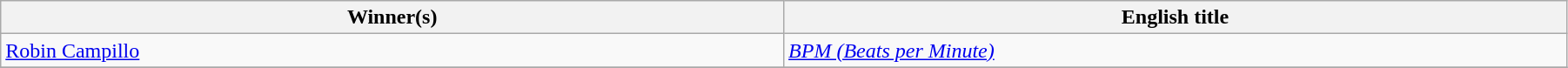<table class="wikitable" width="95%" cellpadding="5">
<tr>
<th width="18%">Winner(s)</th>
<th width="18%">English title</th>
</tr>
<tr>
<td> <a href='#'>Robin Campillo</a></td>
<td><em><a href='#'>BPM (Beats per Minute)</a></em></td>
</tr>
<tr>
</tr>
</table>
